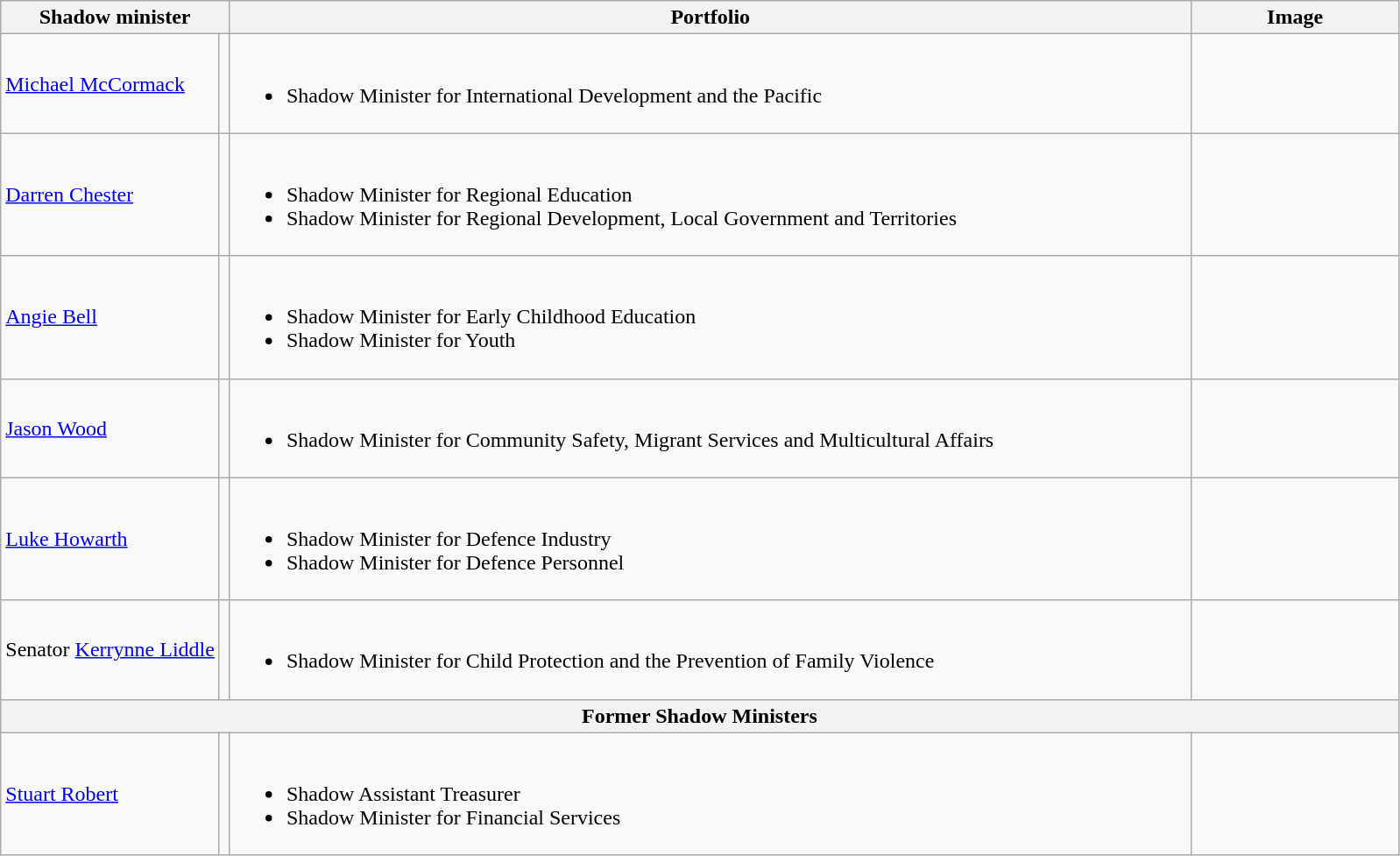<table class="wikitable">
<tr>
<th width=80 colspan="2">Shadow minister</th>
<th width=725>Portfolio</th>
<th width=150>Image</th>
</tr>
<tr>
<td><a href='#'>Michael McCormack</a> </td>
<td></td>
<td><br><ul><li>Shadow Minister for International Development and the Pacific</li></ul></td>
<td></td>
</tr>
<tr>
<td><a href='#'>Darren Chester</a> </td>
<td></td>
<td><br><ul><li>Shadow Minister for Regional Education</li><li>Shadow Minister for Regional Development, Local Government and Territories</li></ul></td>
<td></td>
</tr>
<tr>
<td><a href='#'>Angie Bell</a> </td>
<td></td>
<td><br><ul><li>Shadow Minister for Early Childhood Education</li><li>Shadow Minister for Youth</li></ul></td>
<td></td>
</tr>
<tr>
<td><a href='#'>Jason Wood</a> </td>
<td></td>
<td><br><ul><li>Shadow Minister for Community Safety, Migrant Services and Multicultural Affairs</li></ul></td>
<td></td>
</tr>
<tr>
<td><a href='#'>Luke Howarth</a> </td>
<td></td>
<td><br><ul><li>Shadow Minister for Defence Industry</li><li>Shadow Minister for Defence Personnel</li></ul></td>
<td></td>
</tr>
<tr>
<td>Senator <a href='#'>Kerrynne Liddle</a></td>
<td></td>
<td><br><ul><li>Shadow Minister for Child Protection and the Prevention of Family Violence</li></ul></td>
<td></td>
</tr>
<tr>
<th colspan="4">Former Shadow Ministers</th>
</tr>
<tr>
<td><a href='#'>Stuart Robert</a> </td>
<td></td>
<td><br><ul><li>Shadow Assistant Treasurer </li><li>Shadow Minister for Financial Services </li></ul></td>
<td></td>
</tr>
</table>
